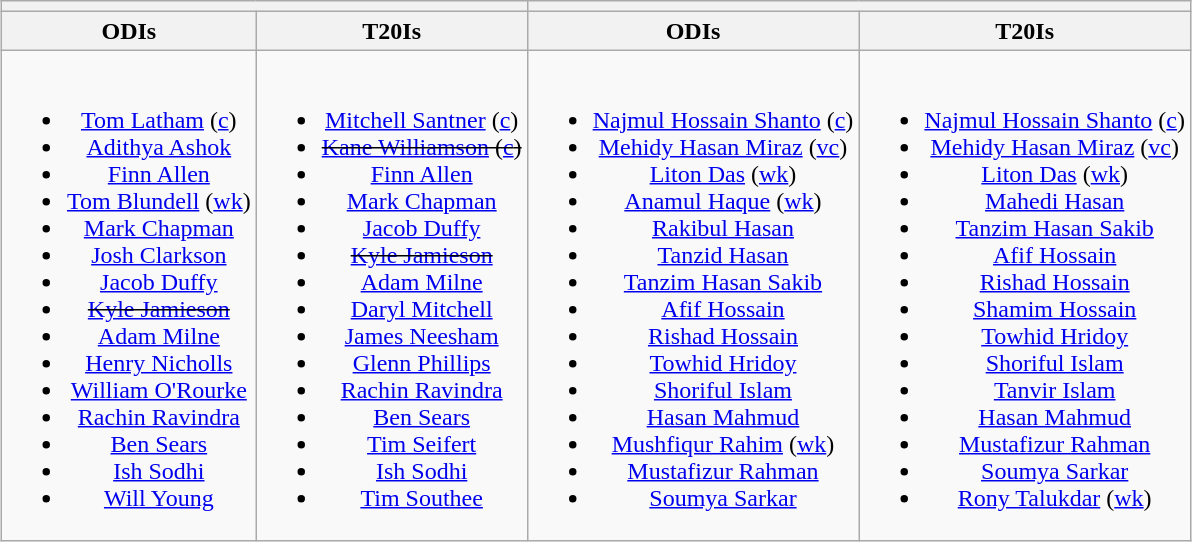<table class="wikitable" style="text-align:center; margin:auto">
<tr>
<th colspan=2></th>
<th colspan=2></th>
</tr>
<tr>
<th>ODIs</th>
<th>T20Is</th>
<th>ODIs</th>
<th>T20Is</th>
</tr>
<tr style="vertical-align:top">
<td><br><ul><li><a href='#'>Tom Latham</a> (<a href='#'>c</a>)</li><li><a href='#'>Adithya Ashok</a></li><li><a href='#'>Finn Allen</a></li><li><a href='#'>Tom Blundell</a> (<a href='#'>wk</a>)</li><li><a href='#'>Mark Chapman</a></li><li><a href='#'>Josh Clarkson</a></li><li><a href='#'>Jacob Duffy</a></li><li><s><a href='#'>Kyle Jamieson</a></s></li><li><a href='#'>Adam Milne</a></li><li><a href='#'>Henry Nicholls</a></li><li><a href='#'>William O'Rourke</a></li><li><a href='#'>Rachin Ravindra</a></li><li><a href='#'>Ben Sears</a></li><li><a href='#'>Ish Sodhi</a></li><li><a href='#'>Will Young</a></li></ul></td>
<td><br><ul><li><a href='#'>Mitchell Santner</a> (<a href='#'>c</a>)</li><li><s><a href='#'>Kane Williamson</a> (<a href='#'>c</a>)</s></li><li><a href='#'>Finn Allen</a></li><li><a href='#'>Mark Chapman</a></li><li><a href='#'>Jacob Duffy</a></li><li><s><a href='#'>Kyle Jamieson</a></s></li><li><a href='#'>Adam Milne</a></li><li><a href='#'>Daryl Mitchell</a></li><li><a href='#'>James Neesham</a></li><li><a href='#'>Glenn Phillips</a></li><li><a href='#'>Rachin Ravindra</a></li><li><a href='#'>Ben Sears</a></li><li><a href='#'>Tim Seifert</a></li><li><a href='#'>Ish Sodhi</a></li><li><a href='#'>Tim Southee</a></li></ul></td>
<td><br><ul><li><a href='#'>Najmul Hossain Shanto</a> (<a href='#'>c</a>)</li><li><a href='#'>Mehidy Hasan Miraz</a> (<a href='#'>vc</a>)</li><li><a href='#'>Liton Das</a> (<a href='#'>wk</a>)</li><li><a href='#'>Anamul Haque</a> (<a href='#'>wk</a>)</li><li><a href='#'>Rakibul Hasan</a></li><li><a href='#'>Tanzid Hasan</a></li><li><a href='#'>Tanzim Hasan Sakib</a></li><li><a href='#'>Afif Hossain</a></li><li><a href='#'>Rishad Hossain</a></li><li><a href='#'>Towhid Hridoy</a></li><li><a href='#'>Shoriful Islam</a></li><li><a href='#'>Hasan Mahmud</a></li><li><a href='#'>Mushfiqur Rahim</a> (<a href='#'>wk</a>)</li><li><a href='#'>Mustafizur Rahman</a></li><li><a href='#'>Soumya Sarkar</a></li></ul></td>
<td><br><ul><li><a href='#'>Najmul Hossain Shanto</a> (<a href='#'>c</a>)</li><li><a href='#'>Mehidy Hasan Miraz</a> (<a href='#'>vc</a>)</li><li><a href='#'>Liton Das</a> (<a href='#'>wk</a>)</li><li><a href='#'>Mahedi Hasan</a></li><li><a href='#'>Tanzim Hasan Sakib</a></li><li><a href='#'>Afif Hossain</a></li><li><a href='#'>Rishad Hossain</a></li><li><a href='#'>Shamim Hossain</a></li><li><a href='#'>Towhid Hridoy</a></li><li><a href='#'>Shoriful Islam</a></li><li><a href='#'>Tanvir Islam</a></li><li><a href='#'>Hasan Mahmud</a></li><li><a href='#'>Mustafizur Rahman</a></li><li><a href='#'>Soumya Sarkar</a></li><li><a href='#'>Rony Talukdar</a> (<a href='#'>wk</a>)</li></ul></td>
</tr>
</table>
